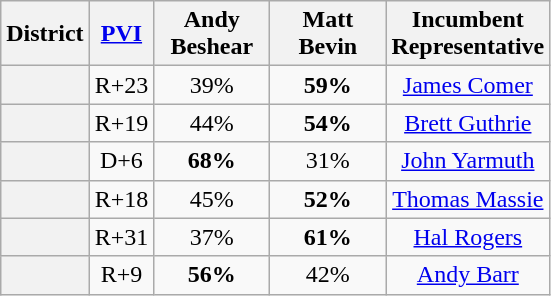<table class="wikitable sortable">
<tr>
<th>District</th>
<th><a href='#'>PVI</a></th>
<th style="width:70px;">Andy<br>Beshear</th>
<th style="width:70px;">Matt<br>Bevin</th>
<th>Incumbent<br>Representative</th>
</tr>
<tr align=center>
<th></th>
<td>R+23</td>
<td>39%</td>
<td><strong>59%</strong></td>
<td><a href='#'>James Comer</a></td>
</tr>
<tr align=center>
<th></th>
<td>R+19</td>
<td>44%</td>
<td><strong>54%</strong></td>
<td><a href='#'>Brett Guthrie</a></td>
</tr>
<tr align=center>
<th></th>
<td>D+6</td>
<td><strong>68%</strong></td>
<td>31%</td>
<td><a href='#'>John Yarmuth</a></td>
</tr>
<tr align=center>
<th></th>
<td>R+18</td>
<td>45%</td>
<td><strong>52%</strong></td>
<td><a href='#'>Thomas Massie</a></td>
</tr>
<tr align=center>
<th></th>
<td>R+31</td>
<td>37%</td>
<td><strong>61%</strong></td>
<td><a href='#'>Hal Rogers</a></td>
</tr>
<tr align=center>
<th></th>
<td>R+9</td>
<td><strong>56%</strong></td>
<td>42%</td>
<td><a href='#'>Andy Barr</a></td>
</tr>
</table>
